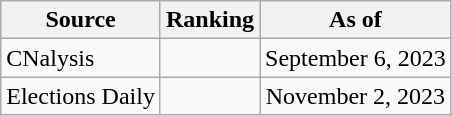<table class="wikitable" style="text-align:center">
<tr>
<th>Source</th>
<th>Ranking</th>
<th>As of</th>
</tr>
<tr>
<td align=left>CNalysis</td>
<td></td>
<td>September 6, 2023</td>
</tr>
<tr>
<td align=left>Elections Daily</td>
<td></td>
<td>November 2, 2023</td>
</tr>
</table>
